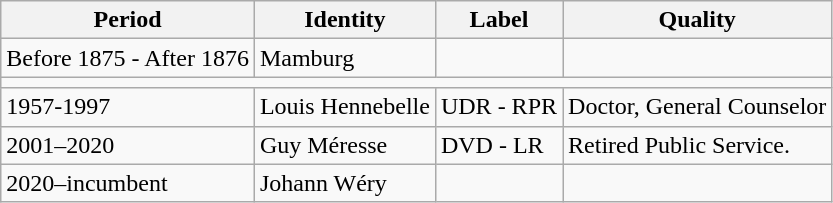<table class="wikitable">
<tr>
<th>Period</th>
<th>Identity</th>
<th>Label</th>
<th>Quality</th>
</tr>
<tr>
<td>Before 1875 - After 1876</td>
<td>Mamburg</td>
<td></td>
<td></td>
</tr>
<tr>
<td colspan="4"></td>
</tr>
<tr>
<td>1957-1997</td>
<td>Louis Hennebelle</td>
<td>UDR - RPR</td>
<td>Doctor, General Counselor</td>
</tr>
<tr>
<td>2001–2020</td>
<td>Guy Méresse</td>
<td>DVD - LR</td>
<td>Retired Public Service.</td>
</tr>
<tr>
<td>2020–incumbent</td>
<td>Johann Wéry</td>
<td></td>
<td></td>
</tr>
</table>
